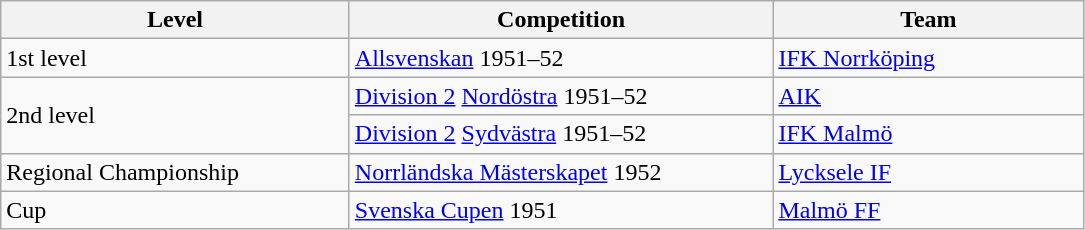<table class="wikitable" style="text-align: left;">
<tr>
<th style="width: 225px;">Level</th>
<th style="width: 275px;">Competition</th>
<th style="width: 200px;">Team</th>
</tr>
<tr>
<td>1st level</td>
<td><a href='#'>Allsvenskan</a> 1951–52</td>
<td><a href='#'>IFK Norrköping</a></td>
</tr>
<tr>
<td rowspan=2>2nd level</td>
<td><a href='#'>Division 2</a> <a href='#'>Nordöstra</a> 1951–52</td>
<td><a href='#'>AIK</a></td>
</tr>
<tr>
<td><a href='#'>Division 2</a> <a href='#'>Sydvästra</a> 1951–52</td>
<td><a href='#'>IFK Malmö</a></td>
</tr>
<tr>
<td>Regional Championship</td>
<td><a href='#'>Norrländska Mästerskapet</a> 1952</td>
<td><a href='#'>Lycksele IF</a></td>
</tr>
<tr>
<td>Cup</td>
<td><a href='#'>Svenska Cupen</a> 1951</td>
<td><a href='#'>Malmö FF</a></td>
</tr>
</table>
